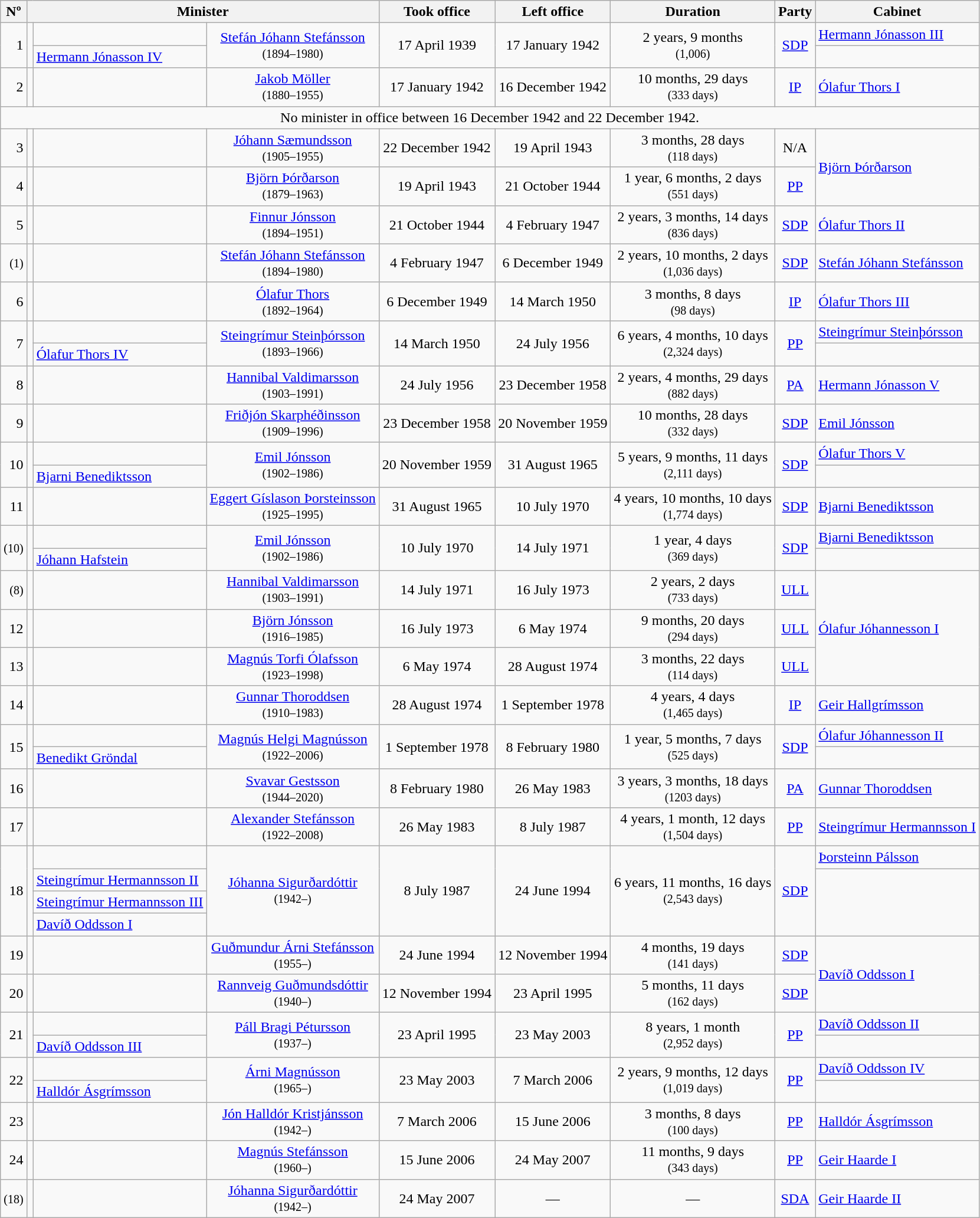<table class="wikitable" style="text-align: center;">
<tr>
<th>Nº</th>
<th colspan="3">Minister</th>
<th>Took office</th>
<th>Left office</th>
<th>Duration</th>
<th>Party</th>
<th>Cabinet</th>
</tr>
<tr>
<td rowspan="2" style="text-align: right;">1</td>
<td rowspan="2"></td>
<td></td>
<td rowspan="2"><a href='#'>Stefán Jóhann Stefánsson</a><br><small>(1894–1980)</small></td>
<td rowspan="2">17 April 1939</td>
<td rowspan="2">17 January 1942</td>
<td rowspan="2">2 years, 9 months<br><small>(1,006)</small></td>
<td rowspan="2"><a href='#'>SDP</a></td>
<td style="text-align: left;"><a href='#'>Hermann Jónasson III</a></td>
</tr>
<tr>
<td style="text-align: left;"><a href='#'>Hermann Jónasson IV</a></td>
</tr>
<tr>
<td style="text-align: right;">2</td>
<td></td>
<td></td>
<td><a href='#'>Jakob Möller</a><br><small>(1880–1955)</small></td>
<td>17 January 1942</td>
<td>16 December 1942</td>
<td>10 months, 29 days<br><small>(333 days)</small></td>
<td><a href='#'>IP</a></td>
<td style="text-align: left;"><a href='#'>Ólafur Thors I</a></td>
</tr>
<tr>
<td colspan="9">No minister in office between 16 December 1942 and 22 December 1942.</td>
</tr>
<tr>
<td style="text-align: right;">3</td>
<td></td>
<td></td>
<td><a href='#'>Jóhann Sæmundsson</a><br><small>(1905–1955)</small></td>
<td>22 December 1942</td>
<td>19 April 1943</td>
<td>3 months, 28 days<br><small>(118 days)</small></td>
<td>N/A</td>
<td rowspan="2" style="text-align: left;"><a href='#'>Björn Þórðarson</a></td>
</tr>
<tr>
<td style="text-align: right;">4</td>
<td></td>
<td></td>
<td><a href='#'>Björn Þórðarson</a><br><small>(1879–1963)</small></td>
<td>19 April 1943</td>
<td>21 October 1944</td>
<td>1 year, 6 months, 2 days<br><small>(551 days)</small></td>
<td><a href='#'>PP</a></td>
</tr>
<tr>
<td style="text-align: right;">5</td>
<td></td>
<td></td>
<td><a href='#'>Finnur Jónsson</a><br><small>(1894–1951)</small></td>
<td>21 October 1944</td>
<td>4 February 1947</td>
<td>2 years, 3 months, 14 days<br><small>(836 days)</small></td>
<td><a href='#'>SDP</a></td>
<td style="text-align: left;"><a href='#'>Ólafur Thors II</a></td>
</tr>
<tr>
<td style="text-align: right;"><small>(1)</small></td>
<td></td>
<td></td>
<td><a href='#'>Stefán Jóhann Stefánsson</a><br><small>(1894–1980)</small></td>
<td>4 February 1947</td>
<td>6 December 1949</td>
<td>2 years, 10 months, 2 days<br><small>(1,036 days)</small></td>
<td><a href='#'>SDP</a></td>
<td style="text-align: left;"><a href='#'>Stefán Jóhann Stefánsson</a></td>
</tr>
<tr>
<td style="text-align: right;">6</td>
<td></td>
<td></td>
<td><a href='#'>Ólafur Thors</a><br><small>(1892–1964)</small></td>
<td>6 December 1949</td>
<td>14 March 1950</td>
<td>3 months, 8 days<br><small>(98 days)</small></td>
<td><a href='#'>IP</a></td>
<td style="text-align: left;"><a href='#'>Ólafur Thors III</a></td>
</tr>
<tr>
<td rowspan="2" style="text-align: right;">7</td>
<td rowspan="2"></td>
<td></td>
<td rowspan="2"><a href='#'>Steingrímur Steinþórsson</a><br><small>(1893–1966)</small></td>
<td rowspan="2">14 March 1950</td>
<td rowspan="2">24 July 1956</td>
<td rowspan="2">6 years, 4 months, 10 days<br><small>(2,324 days)</small></td>
<td rowspan="2"><a href='#'>PP</a></td>
<td style="text-align: left;"><a href='#'>Steingrímur Steinþórsson</a></td>
</tr>
<tr>
<td style="text-align: left;"><a href='#'>Ólafur Thors IV</a></td>
</tr>
<tr>
<td style="text-align: right;">8</td>
<td></td>
<td></td>
<td><a href='#'>Hannibal Valdimarsson</a><br><small>(1903–1991)</small></td>
<td>24 July 1956</td>
<td>23 December 1958</td>
<td>2 years, 4 months, 29 days<br><small>(882 days)</small></td>
<td><a href='#'>PA</a></td>
<td style="text-align: left;"><a href='#'>Hermann Jónasson V</a></td>
</tr>
<tr>
<td style="text-align: right;">9</td>
<td></td>
<td></td>
<td><a href='#'>Friðjón Skarphéðinsson</a><br><small>(1909–1996)</small></td>
<td>23 December 1958</td>
<td>20 November 1959</td>
<td>10 months, 28 days<br><small>(332 days)</small></td>
<td><a href='#'>SDP</a></td>
<td style="text-align: left;"><a href='#'>Emil Jónsson</a></td>
</tr>
<tr>
<td rowspan="2" style="text-align: right;">10</td>
<td rowspan="2"></td>
<td></td>
<td rowspan="2"><a href='#'>Emil Jónsson</a><br><small>(1902–1986)</small></td>
<td rowspan="2">20 November 1959</td>
<td rowspan="2">31 August 1965</td>
<td rowspan="2">5 years, 9 months, 11 days<br><small>(2,111 days)</small></td>
<td rowspan="2"><a href='#'>SDP</a></td>
<td style="text-align: left;"><a href='#'>Ólafur Thors V</a></td>
</tr>
<tr>
<td style="text-align: left;"><a href='#'>Bjarni Benediktsson</a></td>
</tr>
<tr>
<td style="text-align: right;">11</td>
<td></td>
<td></td>
<td><a href='#'>Eggert Gíslason Þorsteinsson</a><br><small>(1925–1995)</small></td>
<td>31 August 1965</td>
<td>10 July 1970</td>
<td>4 years, 10 months, 10 days<br><small>(1,774 days)</small></td>
<td><a href='#'>SDP</a></td>
<td style="text-align: left;"><a href='#'>Bjarni Benediktsson</a></td>
</tr>
<tr>
<td rowspan="2" style="text-align: right;"><small>(10)</small></td>
<td rowspan="2"></td>
<td></td>
<td rowspan="2"><a href='#'>Emil Jónsson</a><br><small>(1902–1986)</small></td>
<td rowspan="2">10 July 1970</td>
<td rowspan="2">14 July 1971</td>
<td rowspan="2">1 year, 4 days<br><small>(369 days)</small></td>
<td rowspan="2"><a href='#'>SDP</a></td>
<td style="text-align: left;"><a href='#'>Bjarni Benediktsson</a></td>
</tr>
<tr>
<td style="text-align: left;"><a href='#'>Jóhann Hafstein</a></td>
</tr>
<tr>
<td style="text-align: right;"><small>(8)</small></td>
<td></td>
<td></td>
<td><a href='#'>Hannibal Valdimarsson</a><br><small>(1903–1991)</small></td>
<td>14 July 1971</td>
<td>16 July 1973</td>
<td>2 years, 2 days<br><small>(733 days)</small></td>
<td><a href='#'>ULL</a></td>
<td rowspan="3" style="text-align: left;"><a href='#'>Ólafur Jóhannesson I</a></td>
</tr>
<tr>
<td style="text-align: right;">12</td>
<td></td>
<td></td>
<td><a href='#'>Björn Jónsson</a><br><small>(1916–1985)</small></td>
<td>16 July 1973</td>
<td>6 May 1974</td>
<td>9 months, 20 days<br><small>(294 days)</small></td>
<td><a href='#'>ULL</a></td>
</tr>
<tr>
<td style="text-align: right;">13</td>
<td></td>
<td></td>
<td><a href='#'>Magnús Torfi Ólafsson</a><br><small>(1923–1998)</small></td>
<td>6 May 1974</td>
<td>28 August 1974</td>
<td>3 months, 22 days<br><small>(114 days)</small></td>
<td><a href='#'>ULL</a></td>
</tr>
<tr>
<td style="text-align: right;">14</td>
<td></td>
<td></td>
<td><a href='#'>Gunnar Thoroddsen</a><br><small>(1910–1983)</small></td>
<td>28 August 1974</td>
<td>1 September 1978</td>
<td>4 years, 4 days<br><small>(1,465 days)</small></td>
<td><a href='#'>IP</a></td>
<td style="text-align: left;"><a href='#'>Geir Hallgrímsson</a></td>
</tr>
<tr>
<td rowspan="2" style="text-align: right;">15</td>
<td rowspan="2"></td>
<td></td>
<td rowspan="2"><a href='#'>Magnús Helgi Magnússon</a><br><small>(1922–2006)</small></td>
<td rowspan="2">1 September 1978</td>
<td rowspan="2">8 February 1980</td>
<td rowspan="2">1 year, 5 months, 7 days<br><small>(525 days)</small></td>
<td rowspan="2"><a href='#'>SDP</a></td>
<td style="text-align: left;"><a href='#'>Ólafur Jóhannesson II</a></td>
</tr>
<tr>
<td style="text-align: left;"><a href='#'>Benedikt Gröndal</a></td>
</tr>
<tr>
<td style="text-align: right;">16</td>
<td></td>
<td></td>
<td><a href='#'>Svavar Gestsson</a><br><small>(1944–2020)</small></td>
<td>8 February 1980</td>
<td>26 May 1983</td>
<td>3 years, 3 months, 18 days<br><small>(1203 days)</small></td>
<td><a href='#'>PA</a></td>
<td style="text-align: left;"><a href='#'>Gunnar Thoroddsen</a></td>
</tr>
<tr>
<td style="text-align: right;">17</td>
<td></td>
<td></td>
<td><a href='#'>Alexander Stefánsson</a><br><small>(1922–2008)</small></td>
<td>26 May 1983</td>
<td>8 July 1987</td>
<td>4 years, 1 month, 12 days<br><small>(1,504 days)</small></td>
<td><a href='#'>PP</a></td>
<td style="text-align: left;"><a href='#'>Steingrímur Hermannsson I</a></td>
</tr>
<tr>
<td rowspan="4" style="text-align: right;">18</td>
<td rowspan="4"></td>
<td></td>
<td rowspan="4"><a href='#'>Jóhanna Sigurðardóttir</a><br><small>(1942–)</small></td>
<td rowspan="4">8 July 1987</td>
<td rowspan="4">24 June 1994</td>
<td rowspan="4">6 years, 11 months, 16 days<br><small>(2,543 days)</small></td>
<td rowspan="4"><a href='#'>SDP</a></td>
<td style="text-align: left;"><a href='#'>Þorsteinn Pálsson</a></td>
</tr>
<tr>
<td style="text-align: left;"><a href='#'>Steingrímur Hermannsson II</a></td>
</tr>
<tr>
<td style="text-align: left;"><a href='#'>Steingrímur Hermannsson III</a></td>
</tr>
<tr>
<td style="text-align: left;"><a href='#'>Davíð Oddsson I</a></td>
</tr>
<tr>
<td style="text-align: right;">19</td>
<td></td>
<td></td>
<td><a href='#'>Guðmundur Árni Stefánsson</a><br><small>(1955–)</small></td>
<td>24 June 1994</td>
<td>12 November 1994</td>
<td>4 months, 19 days<br><small>(141 days)</small></td>
<td><a href='#'>SDP</a></td>
<td rowspan="2" style="text-align: left;"><a href='#'>Davíð Oddsson I</a></td>
</tr>
<tr>
<td style="text-align: right;">20</td>
<td></td>
<td></td>
<td><a href='#'>Rannveig Guðmundsdóttir</a><br><small>(1940–)</small></td>
<td>12 November 1994</td>
<td>23 April 1995</td>
<td>5 months, 11 days<br><small>(162 days)</small></td>
<td><a href='#'>SDP</a></td>
</tr>
<tr>
<td rowspan="2" style="text-align: right;">21</td>
<td rowspan="2"></td>
<td></td>
<td rowspan="2"><a href='#'>Páll Bragi Pétursson</a><br><small>(1937–)</small></td>
<td rowspan="2">23 April 1995</td>
<td rowspan="2">23 May 2003</td>
<td rowspan="2">8 years, 1 month<br><small>(2,952 days)</small></td>
<td rowspan="2"><a href='#'>PP</a></td>
<td style="text-align: left;"><a href='#'>Davíð Oddsson II</a></td>
</tr>
<tr>
<td style="text-align: left;"><a href='#'>Davíð Oddsson III</a></td>
</tr>
<tr>
<td rowspan="2" style="text-align: right;">22</td>
<td rowspan="2"></td>
<td></td>
<td rowspan="2"><a href='#'>Árni Magnússon</a><br><small>(1965–)</small></td>
<td rowspan="2">23 May 2003</td>
<td rowspan="2">7 March 2006</td>
<td rowspan="2">2 years, 9 months, 12 days<br><small>(1,019 days)</small></td>
<td rowspan="2"><a href='#'>PP</a></td>
<td style="text-align: left;"><a href='#'>Davíð Oddsson IV</a></td>
</tr>
<tr>
<td style="text-align: left;"><a href='#'>Halldór Ásgrímsson</a></td>
</tr>
<tr>
<td style="text-align: right;">23</td>
<td></td>
<td></td>
<td><a href='#'>Jón Halldór Kristjánsson</a><br><small>(1942–)</small></td>
<td>7 March 2006</td>
<td>15 June 2006</td>
<td>3 months, 8 days<br><small>(100 days)</small></td>
<td><a href='#'>PP</a></td>
<td style="text-align: left;"><a href='#'>Halldór Ásgrímsson</a></td>
</tr>
<tr>
<td style="text-align: right;">24</td>
<td></td>
<td></td>
<td><a href='#'>Magnús Stefánsson</a><br><small>(1960–)</small></td>
<td>15 June 2006</td>
<td>24 May 2007</td>
<td>11 months, 9 days<br><small>(343 days)</small></td>
<td><a href='#'>PP</a></td>
<td style="text-align: left;"><a href='#'>Geir Haarde I</a></td>
</tr>
<tr>
<td style="text-align: right;"><small>(18)</small></td>
<td></td>
<td></td>
<td><a href='#'>Jóhanna Sigurðardóttir</a><br><small>(1942–)</small></td>
<td>24 May 2007</td>
<td>—</td>
<td>—</td>
<td><a href='#'>SDA</a></td>
<td style="text-align: left;"><a href='#'>Geir Haarde II</a></td>
</tr>
</table>
